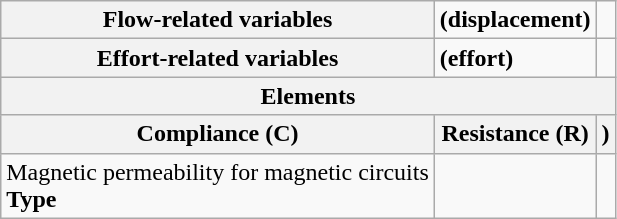<table class="wikitable">
<tr>
<th>Flow-related variables</th>
<td> <strong>(displacement)</strong></td>
<td></td>
</tr>
<tr>
<th>Effort-related variables</th>
<td> <strong>(effort)</strong></td>
<td></td>
</tr>
<tr>
<th colspan="3">Elements</th>
</tr>
<tr>
<th>Compliance (C)</th>
<th>Resistance (R)</th>
<th>)</th>
</tr>
<tr>
<td>Magnetic permeability for magnetic circuits<br><strong>Type</strong></td>
<td></td>
<td></td>
</tr>
</table>
